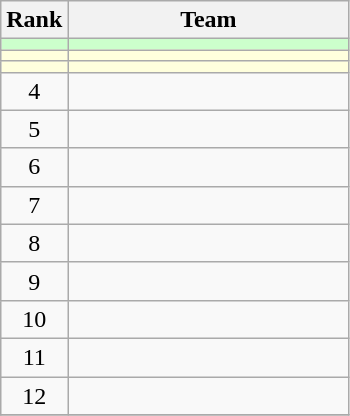<table class=wikitable style="text-align:center;">
<tr>
<th>Rank</th>
<th width=180>Team</th>
</tr>
<tr bgcolor=ccffcc>
<td></td>
<td align=left></td>
</tr>
<tr bgcolor=#ffffdd>
<td></td>
<td align=left></td>
</tr>
<tr bgcolor=#ffffdd>
<td></td>
<td align=left></td>
</tr>
<tr>
<td>4</td>
<td align=left></td>
</tr>
<tr>
<td>5</td>
<td align=left></td>
</tr>
<tr>
<td>6</td>
<td align=left></td>
</tr>
<tr>
<td>7</td>
<td align=left></td>
</tr>
<tr>
<td>8</td>
<td align=left></td>
</tr>
<tr>
<td>9</td>
<td align=left></td>
</tr>
<tr>
<td>10</td>
<td align=left></td>
</tr>
<tr>
<td>11</td>
<td align=left></td>
</tr>
<tr>
<td>12</td>
<td align=left></td>
</tr>
<tr>
</tr>
</table>
